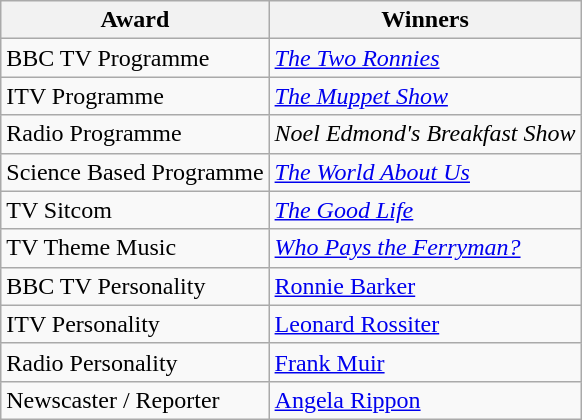<table class="wikitable">
<tr>
<th>Award</th>
<th>Winners</th>
</tr>
<tr>
<td>BBC TV Programme</td>
<td><em><a href='#'>The Two Ronnies</a></em></td>
</tr>
<tr>
<td>ITV Programme</td>
<td><em><a href='#'>The Muppet Show</a></em></td>
</tr>
<tr>
<td>Radio Programme</td>
<td><em>Noel Edmond's Breakfast Show</em></td>
</tr>
<tr>
<td>Science Based Programme</td>
<td><em><a href='#'>The World About Us</a></em></td>
</tr>
<tr>
<td>TV Sitcom</td>
<td><em><a href='#'>The Good Life</a></em></td>
</tr>
<tr>
<td>TV Theme Music</td>
<td><em><a href='#'>Who Pays the Ferryman?</a></em></td>
</tr>
<tr>
<td>BBC TV Personality</td>
<td><a href='#'>Ronnie Barker</a></td>
</tr>
<tr>
<td>ITV Personality</td>
<td><a href='#'>Leonard Rossiter</a></td>
</tr>
<tr>
<td>Radio Personality</td>
<td><a href='#'>Frank Muir</a></td>
</tr>
<tr>
<td>Newscaster / Reporter</td>
<td><a href='#'>Angela Rippon</a></td>
</tr>
</table>
